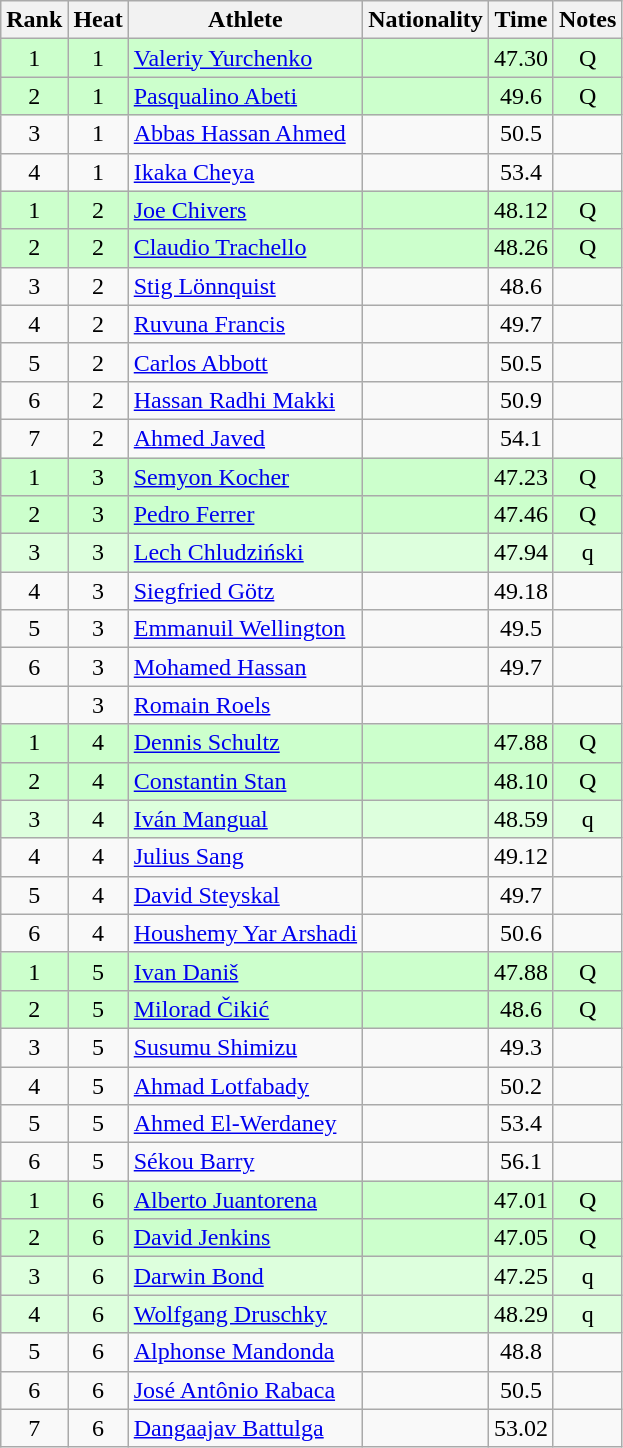<table class="wikitable sortable" style="text-align:center">
<tr>
<th>Rank</th>
<th>Heat</th>
<th>Athlete</th>
<th>Nationality</th>
<th>Time</th>
<th>Notes</th>
</tr>
<tr bgcolor=ccffcc>
<td>1</td>
<td>1</td>
<td align=left><a href='#'>Valeriy Yurchenko</a></td>
<td align=left></td>
<td>47.30</td>
<td>Q</td>
</tr>
<tr bgcolor=ccffcc>
<td>2</td>
<td>1</td>
<td align=left><a href='#'>Pasqualino Abeti</a></td>
<td align=left></td>
<td>49.6</td>
<td>Q</td>
</tr>
<tr>
<td>3</td>
<td>1</td>
<td align=left><a href='#'>Abbas Hassan Ahmed</a></td>
<td align=left></td>
<td>50.5</td>
<td></td>
</tr>
<tr>
<td>4</td>
<td>1</td>
<td align=left><a href='#'>Ikaka Cheya</a></td>
<td align=left></td>
<td>53.4</td>
<td></td>
</tr>
<tr bgcolor=ccffcc>
<td>1</td>
<td>2</td>
<td align=left><a href='#'>Joe Chivers</a></td>
<td align=left></td>
<td>48.12</td>
<td>Q</td>
</tr>
<tr bgcolor=ccffcc>
<td>2</td>
<td>2</td>
<td align=left><a href='#'>Claudio Trachello</a></td>
<td align=left></td>
<td>48.26</td>
<td>Q</td>
</tr>
<tr>
<td>3</td>
<td>2</td>
<td align=left><a href='#'>Stig Lönnquist</a></td>
<td align=left></td>
<td>48.6</td>
<td></td>
</tr>
<tr>
<td>4</td>
<td>2</td>
<td align=left><a href='#'>Ruvuna Francis</a></td>
<td align=left></td>
<td>49.7</td>
<td></td>
</tr>
<tr>
<td>5</td>
<td>2</td>
<td align=left><a href='#'>Carlos Abbott</a></td>
<td align=left></td>
<td>50.5</td>
<td></td>
</tr>
<tr>
<td>6</td>
<td>2</td>
<td align=left><a href='#'>Hassan Radhi Makki</a></td>
<td align=left></td>
<td>50.9</td>
<td></td>
</tr>
<tr>
<td>7</td>
<td>2</td>
<td align=left><a href='#'>Ahmed Javed</a></td>
<td align=left></td>
<td>54.1</td>
<td></td>
</tr>
<tr bgcolor=ccffcc>
<td>1</td>
<td>3</td>
<td align=left><a href='#'>Semyon Kocher</a></td>
<td align=left></td>
<td>47.23</td>
<td>Q</td>
</tr>
<tr bgcolor=ccffcc>
<td>2</td>
<td>3</td>
<td align=left><a href='#'>Pedro Ferrer</a></td>
<td align=left></td>
<td>47.46</td>
<td>Q</td>
</tr>
<tr bgcolor=ddffdd>
<td>3</td>
<td>3</td>
<td align=left><a href='#'>Lech Chludziński</a></td>
<td align=left></td>
<td>47.94</td>
<td>q</td>
</tr>
<tr>
<td>4</td>
<td>3</td>
<td align=left><a href='#'>Siegfried Götz</a></td>
<td align=left></td>
<td>49.18</td>
<td></td>
</tr>
<tr>
<td>5</td>
<td>3</td>
<td align=left><a href='#'>Emmanuil Wellington</a></td>
<td align=left></td>
<td>49.5</td>
<td></td>
</tr>
<tr>
<td>6</td>
<td>3</td>
<td align=left><a href='#'>Mohamed Hassan</a></td>
<td align=left></td>
<td>49.7</td>
<td></td>
</tr>
<tr>
<td></td>
<td>3</td>
<td align=left><a href='#'>Romain Roels</a></td>
<td align=left></td>
<td></td>
<td></td>
</tr>
<tr bgcolor=ccffcc>
<td>1</td>
<td>4</td>
<td align=left><a href='#'>Dennis Schultz</a></td>
<td align=left></td>
<td>47.88</td>
<td>Q</td>
</tr>
<tr bgcolor=ccffcc>
<td>2</td>
<td>4</td>
<td align=left><a href='#'>Constantin Stan</a></td>
<td align=left></td>
<td>48.10</td>
<td>Q</td>
</tr>
<tr bgcolor=ddffdd>
<td>3</td>
<td>4</td>
<td align=left><a href='#'>Iván Mangual</a></td>
<td align=left></td>
<td>48.59</td>
<td>q</td>
</tr>
<tr>
<td>4</td>
<td>4</td>
<td align=left><a href='#'>Julius Sang</a></td>
<td align=left></td>
<td>49.12</td>
<td></td>
</tr>
<tr>
<td>5</td>
<td>4</td>
<td align=left><a href='#'>David Steyskal</a></td>
<td align=left></td>
<td>49.7</td>
<td></td>
</tr>
<tr>
<td>6</td>
<td>4</td>
<td align=left><a href='#'>Houshemy Yar Arshadi</a></td>
<td align=left></td>
<td>50.6</td>
<td></td>
</tr>
<tr bgcolor=ccffcc>
<td>1</td>
<td>5</td>
<td align=left><a href='#'>Ivan Daniš</a></td>
<td align=left></td>
<td>47.88</td>
<td>Q</td>
</tr>
<tr bgcolor=ccffcc>
<td>2</td>
<td>5</td>
<td align=left><a href='#'>Milorad Čikić</a></td>
<td align=left></td>
<td>48.6</td>
<td>Q</td>
</tr>
<tr>
<td>3</td>
<td>5</td>
<td align=left><a href='#'>Susumu Shimizu</a></td>
<td align=left></td>
<td>49.3</td>
<td></td>
</tr>
<tr>
<td>4</td>
<td>5</td>
<td align=left><a href='#'>Ahmad Lotfabady</a></td>
<td align=left></td>
<td>50.2</td>
<td></td>
</tr>
<tr>
<td>5</td>
<td>5</td>
<td align=left><a href='#'>Ahmed El-Werdaney</a></td>
<td align=left></td>
<td>53.4</td>
<td></td>
</tr>
<tr>
<td>6</td>
<td>5</td>
<td align=left><a href='#'>Sékou Barry</a></td>
<td align=left></td>
<td>56.1</td>
<td></td>
</tr>
<tr bgcolor=ccffcc>
<td>1</td>
<td>6</td>
<td align=left><a href='#'>Alberto Juantorena</a></td>
<td align=left></td>
<td>47.01</td>
<td>Q</td>
</tr>
<tr bgcolor=ccffcc>
<td>2</td>
<td>6</td>
<td align=left><a href='#'>David Jenkins</a></td>
<td align=left></td>
<td>47.05</td>
<td>Q</td>
</tr>
<tr bgcolor=ddffdd>
<td>3</td>
<td>6</td>
<td align=left><a href='#'>Darwin Bond</a></td>
<td align=left></td>
<td>47.25</td>
<td>q</td>
</tr>
<tr bgcolor=ddffdd>
<td>4</td>
<td>6</td>
<td align=left><a href='#'>Wolfgang Druschky</a></td>
<td align=left></td>
<td>48.29</td>
<td>q</td>
</tr>
<tr>
<td>5</td>
<td>6</td>
<td align=left><a href='#'>Alphonse Mandonda</a></td>
<td align=left></td>
<td>48.8</td>
<td></td>
</tr>
<tr>
<td>6</td>
<td>6</td>
<td align=left><a href='#'>José Antônio Rabaca</a></td>
<td align=left></td>
<td>50.5</td>
<td></td>
</tr>
<tr>
<td>7</td>
<td>6</td>
<td align=left><a href='#'>Dangaajav Battulga</a></td>
<td align=left></td>
<td>53.02</td>
<td></td>
</tr>
</table>
